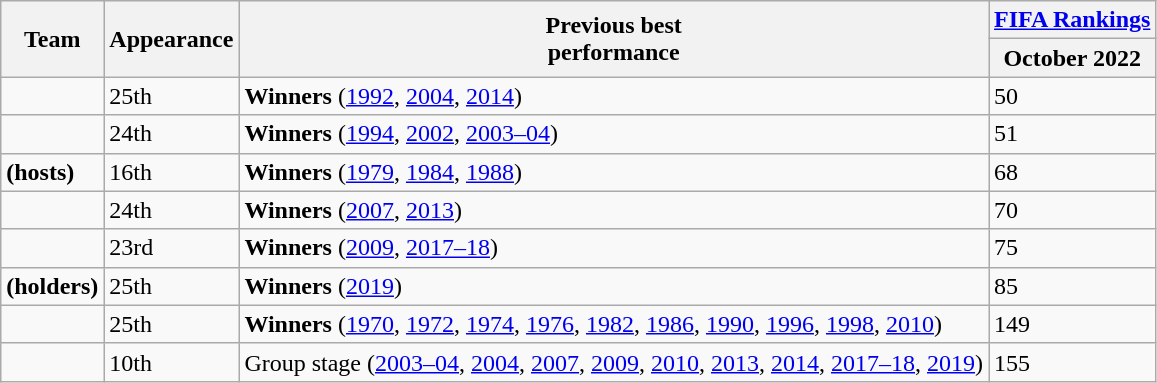<table class="wikitable sortable">
<tr>
<th rowspan=2>Team</th>
<th rowspan=2>Appearance</th>
<th rowspan=2>Previous best<br>performance</th>
<th colspan=2><a href='#'>FIFA Rankings</a></th>
</tr>
<tr>
<th>October 2022</th>
</tr>
<tr>
<td></td>
<td data-sort-value="12">25th</td>
<td data-sort-value="7.2"><strong>Winners</strong> (<a href='#'>1992</a>, <a href='#'>2004</a>, <a href='#'>2014</a>)</td>
<td>50</td>
</tr>
<tr>
<td></td>
<td data-sort-value="12">24th</td>
<td data-sort-value="7.2"><strong>Winners</strong> (<a href='#'>1994</a>, <a href='#'>2002</a>, <a href='#'>2003–04</a>)</td>
<td>51</td>
</tr>
<tr>
<td> <strong>(hosts)</strong></td>
<td data-sort-value="12">16th</td>
<td data-sort-value="7.2"><strong>Winners</strong> (<a href='#'>1979</a>, <a href='#'>1984</a>, <a href='#'>1988</a>)</td>
<td>68</td>
</tr>
<tr>
<td></td>
<td data-sort-value="12">24th</td>
<td data-sort-value="7.2"><strong>Winners</strong> (<a href='#'>2007</a>, <a href='#'>2013</a>)</td>
<td>70</td>
</tr>
<tr>
<td></td>
<td data-sort-value="12">23rd</td>
<td data-sort-value="7.2"><strong>Winners</strong> (<a href='#'>2009</a>, <a href='#'>2017–18</a>)</td>
<td>75</td>
</tr>
<tr>
<td> <strong>(holders)</strong></td>
<td data-sort-value="12">25th</td>
<td data-sort-value="7.2"><strong>Winners</strong> (<a href='#'>2019</a>)</td>
<td>85</td>
</tr>
<tr>
<td></td>
<td data-sort-value="12">25th</td>
<td data-sort-value="7.2"><strong>Winners</strong> (<a href='#'>1970</a>, <a href='#'>1972</a>, <a href='#'>1974</a>, <a href='#'>1976</a>, <a href='#'>1982</a>, <a href='#'>1986</a>, <a href='#'>1990</a>, <a href='#'>1996</a>, <a href='#'>1998</a>, <a href='#'>2010</a>)</td>
<td>149</td>
</tr>
<tr>
<td></td>
<td data-sort-value="12">10th</td>
<td data-sort-value="7.2">Group stage (<a href='#'>2003–04</a>, <a href='#'>2004</a>, <a href='#'>2007</a>, <a href='#'>2009</a>, <a href='#'>2010</a>, <a href='#'>2013</a>, <a href='#'>2014</a>, <a href='#'>2017–18</a>, <a href='#'>2019</a>)</td>
<td>155</td>
</tr>
</table>
